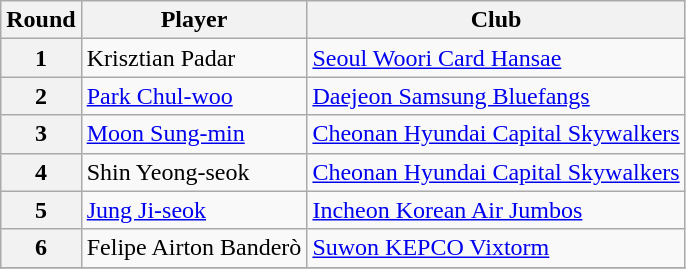<table class=wikitable>
<tr>
<th>Round</th>
<th>Player</th>
<th>Club</th>
</tr>
<tr>
<th>1</th>
<td> Krisztian Padar</td>
<td><a href='#'>Seoul Woori Card Hansae</a></td>
</tr>
<tr>
<th>2</th>
<td> <a href='#'>Park Chul-woo</a></td>
<td><a href='#'>Daejeon Samsung Bluefangs</a></td>
</tr>
<tr>
<th>3</th>
<td> <a href='#'>Moon Sung-min</a></td>
<td><a href='#'>Cheonan Hyundai Capital Skywalkers</a></td>
</tr>
<tr>
<th>4</th>
<td> Shin Yeong-seok</td>
<td><a href='#'>Cheonan Hyundai Capital Skywalkers</a></td>
</tr>
<tr>
<th>5</th>
<td> <a href='#'>Jung Ji-seok</a></td>
<td><a href='#'>Incheon Korean Air Jumbos</a></td>
</tr>
<tr>
<th>6</th>
<td> Felipe Airton Banderò</td>
<td><a href='#'>Suwon KEPCO Vixtorm</a></td>
</tr>
<tr>
</tr>
</table>
